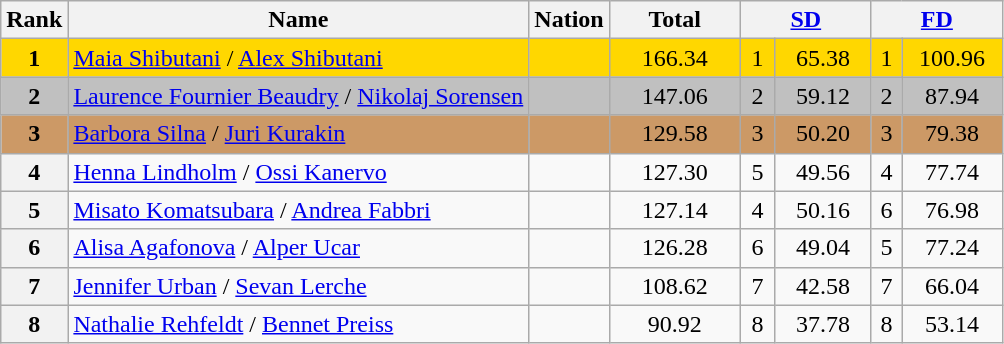<table class="wikitable sortable">
<tr>
<th>Rank</th>
<th>Name</th>
<th>Nation</th>
<th width="80px">Total</th>
<th colspan="2" width="80px"><a href='#'>SD</a></th>
<th colspan="2" width="80px"><a href='#'>FD</a></th>
</tr>
<tr bgcolor="gold">
<td align="center"><strong>1</strong></td>
<td><a href='#'>Maia Shibutani</a> / <a href='#'>Alex Shibutani</a></td>
<td></td>
<td align="center">166.34</td>
<td align="center">1</td>
<td align="center">65.38</td>
<td align="center">1</td>
<td align="center">100.96</td>
</tr>
<tr bgcolor="silver">
<td align="center"><strong>2</strong></td>
<td><a href='#'>Laurence Fournier Beaudry</a> / <a href='#'>Nikolaj Sorensen</a></td>
<td></td>
<td align="center">147.06</td>
<td align="center">2</td>
<td align="center">59.12</td>
<td align="center">2</td>
<td align="center">87.94</td>
</tr>
<tr bgcolor="cc9966">
<td align="center"><strong>3</strong></td>
<td><a href='#'>Barbora Silna</a> / <a href='#'>Juri Kurakin</a></td>
<td></td>
<td align="center">129.58</td>
<td align="center">3</td>
<td align="center">50.20</td>
<td align="center">3</td>
<td align="center">79.38</td>
</tr>
<tr>
<th>4</th>
<td><a href='#'>Henna Lindholm</a> / <a href='#'>Ossi Kanervo</a></td>
<td></td>
<td align="center">127.30</td>
<td align="center">5</td>
<td align="center">49.56</td>
<td align="center">4</td>
<td align="center">77.74</td>
</tr>
<tr>
<th>5</th>
<td><a href='#'>Misato Komatsubara</a> / <a href='#'>Andrea Fabbri</a></td>
<td></td>
<td align="center">127.14</td>
<td align="center">4</td>
<td align="center">50.16</td>
<td align="center">6</td>
<td align="center">76.98</td>
</tr>
<tr>
<th>6</th>
<td><a href='#'>Alisa Agafonova</a> / <a href='#'>Alper Ucar</a></td>
<td></td>
<td align="center">126.28</td>
<td align="center">6</td>
<td align="center">49.04</td>
<td align="center">5</td>
<td align="center">77.24</td>
</tr>
<tr>
<th>7</th>
<td><a href='#'>Jennifer Urban</a> / <a href='#'>Sevan Lerche</a></td>
<td></td>
<td align="center">108.62</td>
<td align="center">7</td>
<td align="center">42.58</td>
<td align="center">7</td>
<td align="center">66.04</td>
</tr>
<tr>
<th>8</th>
<td><a href='#'>Nathalie Rehfeldt</a> / <a href='#'>Bennet Preiss</a></td>
<td></td>
<td align="center">90.92</td>
<td align="center">8</td>
<td align="center">37.78</td>
<td align="center">8</td>
<td align="center">53.14</td>
</tr>
</table>
